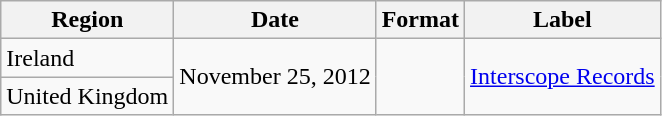<table class=wikitable>
<tr>
<th>Region</th>
<th>Date</th>
<th>Format</th>
<th>Label</th>
</tr>
<tr>
<td>Ireland</td>
<td rowspan="2">November 25, 2012</td>
<td rowspan="2"></td>
<td rowspan="2"><a href='#'>Interscope Records</a></td>
</tr>
<tr>
<td>United Kingdom</td>
</tr>
</table>
